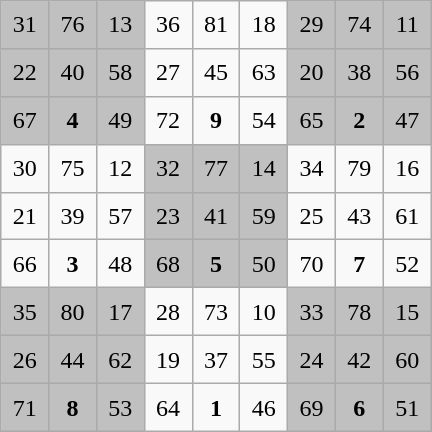<table class="wikitable" style="margin-left:auto;margin-right:auto;text-align:center;width:18em;height:18em;table-layout:fixed;">
<tr>
<td style="background-color: silver;">31</td>
<td style="background-color: silver;">76</td>
<td style="background-color: silver;">13</td>
<td>36</td>
<td>81</td>
<td>18</td>
<td style="background-color: silver;">29</td>
<td style="background-color: silver;">74</td>
<td style="background-color: silver;">11</td>
</tr>
<tr>
<td style="background-color: silver;">22</td>
<td style="background-color: silver;">40</td>
<td style="background-color: silver;">58</td>
<td>27</td>
<td>45</td>
<td>63</td>
<td style="background-color: silver;">20</td>
<td style="background-color: silver;">38</td>
<td style="background-color: silver;">56</td>
</tr>
<tr>
<td style="background-color: silver;">67</td>
<td style="background-color: silver;"><strong>4</strong></td>
<td style="background-color: silver;">49</td>
<td>72</td>
<td><strong>9</strong></td>
<td>54</td>
<td style="background-color: silver;">65</td>
<td style="background-color: silver;"><strong>2</strong></td>
<td style="background-color: silver;">47</td>
</tr>
<tr>
<td>30</td>
<td>75</td>
<td>12</td>
<td style="background-color: silver;">32</td>
<td style="background-color: silver;">77</td>
<td style="background-color: silver;">14</td>
<td>34</td>
<td>79</td>
<td>16</td>
</tr>
<tr>
<td>21</td>
<td>39</td>
<td>57</td>
<td style="background-color: silver;">23</td>
<td style="background-color: silver;">41</td>
<td style="background-color: silver;">59</td>
<td>25</td>
<td>43</td>
<td>61</td>
</tr>
<tr>
<td>66</td>
<td><strong>3</strong></td>
<td>48</td>
<td style="background-color: silver;">68</td>
<td style="background-color: silver;"><strong>5</strong></td>
<td style="background-color: silver;">50</td>
<td>70</td>
<td><strong>7</strong></td>
<td>52</td>
</tr>
<tr>
<td style="background-color: silver;">35</td>
<td style="background-color: silver;">80</td>
<td style="background-color: silver;">17</td>
<td>28</td>
<td>73</td>
<td>10</td>
<td style="background-color: silver;">33</td>
<td style="background-color: silver;">78</td>
<td style="background-color: silver;">15</td>
</tr>
<tr>
<td style="background-color: silver;">26</td>
<td style="background-color: silver;">44</td>
<td style="background-color: silver;">62</td>
<td>19</td>
<td>37</td>
<td>55</td>
<td style="background-color: silver;">24</td>
<td style="background-color: silver;">42</td>
<td style="background-color: silver;">60</td>
</tr>
<tr>
<td style="background-color: silver;">71</td>
<td style="background-color: silver;"><strong>8</strong></td>
<td style="background-color: silver;">53</td>
<td>64</td>
<td><strong>1</strong></td>
<td>46</td>
<td style="background-color: silver;">69</td>
<td style="background-color: silver;"><strong>6</strong></td>
<td style="background-color: silver;">51</td>
</tr>
</table>
